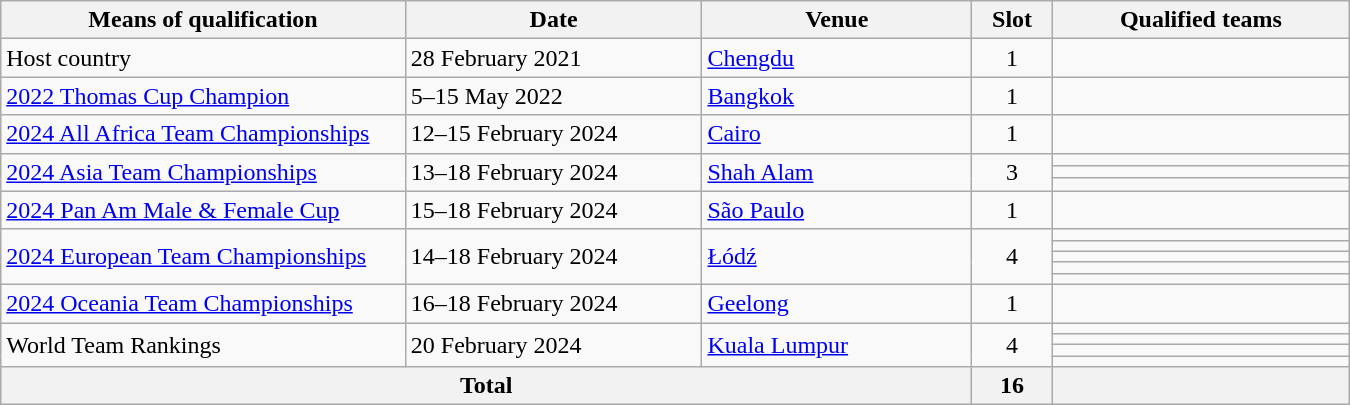<table class="wikitable" width="900">
<tr>
<th width="30%">Means of qualification</th>
<th width="22%">Date</th>
<th width="20%">Venue</th>
<th width="6%">Slot</th>
<th width="22%">Qualified teams</th>
</tr>
<tr>
<td>Host country</td>
<td>28 February 2021</td>
<td><a href='#'>Chengdu</a></td>
<td align="center">1</td>
<td></td>
</tr>
<tr>
<td><a href='#'>2022 Thomas Cup Champion</a></td>
<td>5–15 May 2022</td>
<td><a href='#'>Bangkok</a></td>
<td align="center">1</td>
<td></td>
</tr>
<tr>
<td><a href='#'>2024 All Africa Team Championships</a></td>
<td>12–15 February 2024</td>
<td><a href='#'>Cairo</a></td>
<td align="center">1</td>
<td></td>
</tr>
<tr>
<td rowspan="3"><a href='#'>2024 Asia Team Championships</a></td>
<td rowspan="3">13–18 February 2024</td>
<td rowspan="3"><a href='#'>Shah Alam</a></td>
<td align="center" rowspan="3">3</td>
<td></td>
</tr>
<tr>
<td></td>
</tr>
<tr>
<td></td>
</tr>
<tr>
<td><a href='#'>2024 Pan Am Male & Female Cup</a></td>
<td>15–18 February 2024</td>
<td><a href='#'>São Paulo</a></td>
<td align="center">1</td>
<td></td>
</tr>
<tr>
<td rowspan="5"><a href='#'>2024 European Team Championships</a></td>
<td rowspan="5">14–18 February 2024</td>
<td rowspan="5"><a href='#'>Łódź</a></td>
<td align="center" rowspan="5">4</td>
<td></td>
</tr>
<tr>
<td><s></s></td>
</tr>
<tr>
<td></td>
</tr>
<tr>
<td></td>
</tr>
<tr>
<td></td>
</tr>
<tr>
<td><a href='#'>2024 Oceania Team Championships</a></td>
<td>16–18 February 2024</td>
<td><a href='#'>Geelong</a></td>
<td align="center">1</td>
<td></td>
</tr>
<tr>
<td rowspan="4">World Team Rankings</td>
<td rowspan="4">20 February 2024</td>
<td rowspan="4"><a href='#'>Kuala Lumpur</a></td>
<td align="center" rowspan="4">4</td>
<td></td>
</tr>
<tr>
<td></td>
</tr>
<tr>
<td></td>
</tr>
<tr>
<td></td>
</tr>
<tr>
<th colspan="3">Total</th>
<th>16</th>
<th></th>
</tr>
</table>
